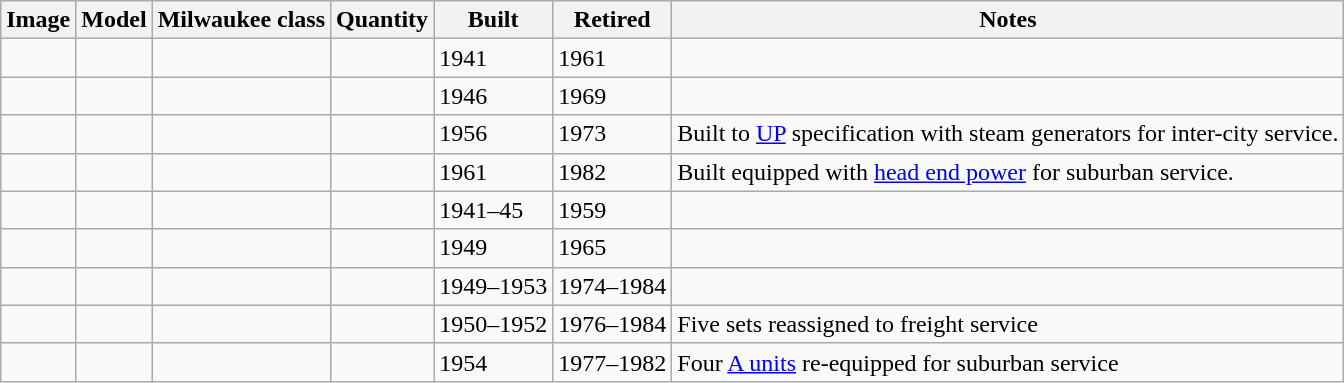<table class="wikitable sortable">
<tr>
<th>Image</th>
<th>Model</th>
<th>Milwaukee class</th>
<th>Quantity</th>
<th>Built</th>
<th>Retired</th>
<th>Notes</th>
</tr>
<tr>
<td></td>
<td></td>
<td></td>
<td></td>
<td>1941</td>
<td>1961</td>
<td></td>
</tr>
<tr>
<td></td>
<td></td>
<td></td>
<td></td>
<td>1946</td>
<td>1969</td>
<td></td>
</tr>
<tr>
<td></td>
<td></td>
<td></td>
<td></td>
<td>1956</td>
<td>1973</td>
<td>Built to <a href='#'>UP</a> specification with steam generators for inter-city service.</td>
</tr>
<tr>
<td></td>
<td></td>
<td></td>
<td></td>
<td>1961</td>
<td>1982</td>
<td>Built equipped with <a href='#'>head end power</a> for suburban service.</td>
</tr>
<tr>
<td></td>
<td></td>
<td></td>
<td></td>
<td>1941–45</td>
<td>1959</td>
<td></td>
</tr>
<tr>
<td></td>
<td></td>
<td></td>
<td></td>
<td>1949</td>
<td>1965</td>
<td></td>
</tr>
<tr>
<td></td>
<td></td>
<td></td>
<td></td>
<td>1949–1953</td>
<td>1974–1984</td>
<td></td>
</tr>
<tr>
<td></td>
<td></td>
<td></td>
<td></td>
<td>1950–1952</td>
<td>1976–1984</td>
<td>Five sets reassigned to freight service</td>
</tr>
<tr>
<td></td>
<td></td>
<td></td>
<td></td>
<td>1954</td>
<td>1977–1982</td>
<td>Four <a href='#'>A units</a> re-equipped for suburban service</td>
</tr>
</table>
